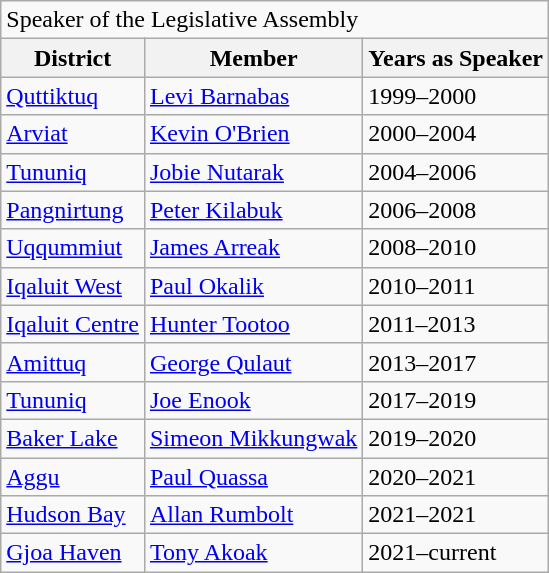<table class ="wikitable">
<tr>
<td colspan="3">Speaker of the Legislative Assembly</td>
</tr>
<tr>
<th>District</th>
<th>Member</th>
<th>Years as Speaker</th>
</tr>
<tr>
<td><a href='#'>Quttiktuq</a></td>
<td><a href='#'>Levi Barnabas</a> </td>
<td>1999–2000</td>
</tr>
<tr>
<td><a href='#'>Arviat</a></td>
<td><a href='#'>Kevin O'Brien</a></td>
<td>2000–2004</td>
</tr>
<tr>
<td><a href='#'>Tununiq</a></td>
<td><a href='#'>Jobie Nutarak</a></td>
<td>2004–2006</td>
</tr>
<tr>
<td><a href='#'>Pangnirtung</a></td>
<td><a href='#'>Peter Kilabuk</a></td>
<td>2006–2008</td>
</tr>
<tr>
<td><a href='#'>Uqqummiut</a></td>
<td><a href='#'>James Arreak</a></td>
<td>2008–2010</td>
</tr>
<tr>
<td><a href='#'>Iqaluit West</a></td>
<td><a href='#'>Paul Okalik</a></td>
<td>2010–2011</td>
</tr>
<tr>
<td><a href='#'>Iqaluit Centre</a></td>
<td><a href='#'>Hunter Tootoo</a></td>
<td>2011–2013</td>
</tr>
<tr>
<td><a href='#'>Amittuq</a></td>
<td><a href='#'>George Qulaut</a></td>
<td>2013–2017</td>
</tr>
<tr>
<td><a href='#'>Tununiq</a></td>
<td><a href='#'>Joe Enook</a></td>
<td>2017–2019</td>
</tr>
<tr>
<td><a href='#'>Baker Lake</a></td>
<td><a href='#'>Simeon Mikkungwak</a></td>
<td>2019–2020</td>
</tr>
<tr>
<td><a href='#'>Aggu</a></td>
<td><a href='#'>Paul Quassa</a></td>
<td>2020–2021</td>
</tr>
<tr>
<td><a href='#'>Hudson Bay</a></td>
<td><a href='#'>Allan Rumbolt</a></td>
<td>2021–2021</td>
</tr>
<tr>
<td><a href='#'>Gjoa Haven</a></td>
<td><a href='#'>Tony Akoak</a></td>
<td>2021–current</td>
</tr>
</table>
